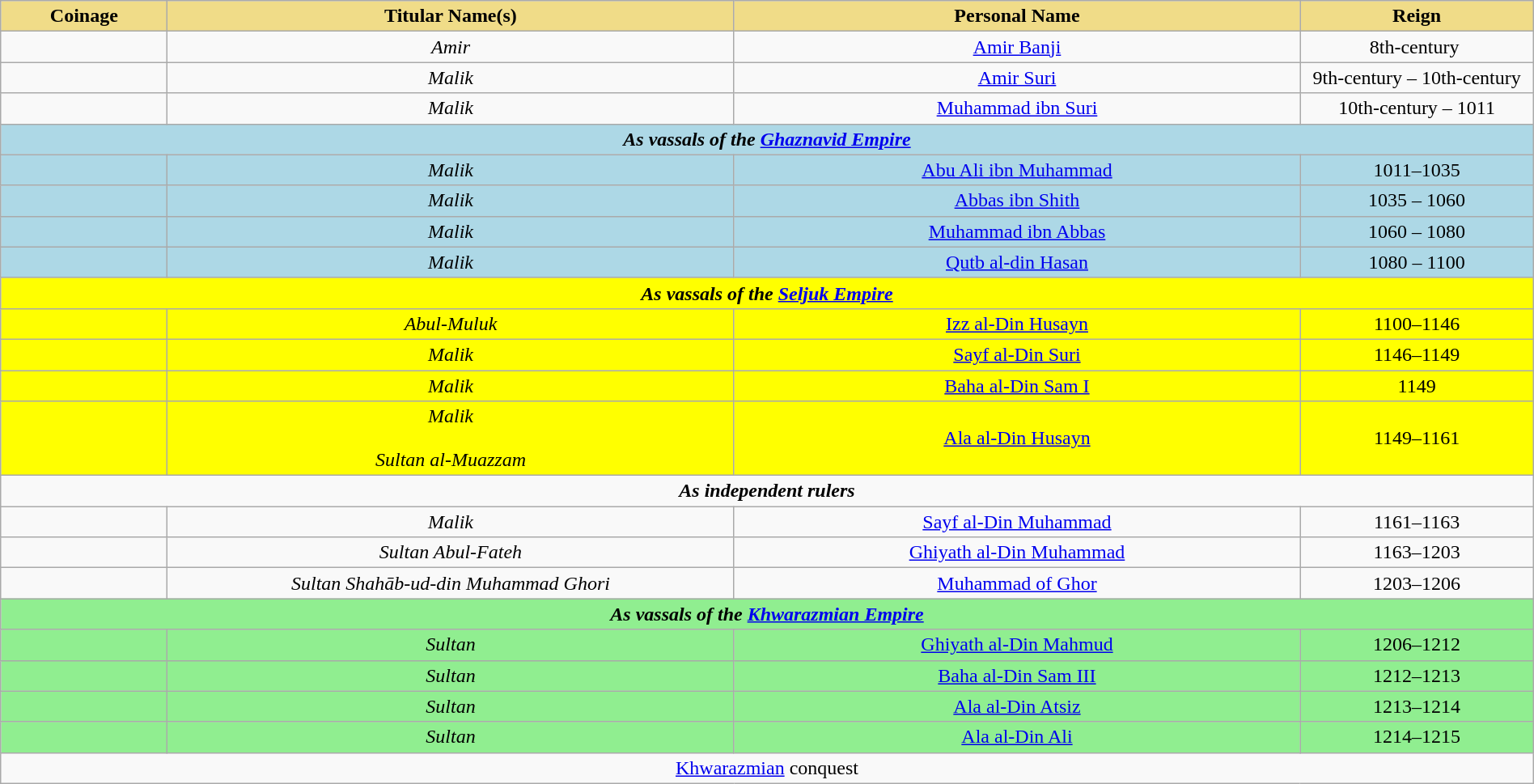<table style="width:100%;" class="wikitable">
<tr>
<th style="background:#f0dc88; width:5%;">Coinage</th>
<th style="background:#f0dc88; width:17%;">Titular Name(s)</th>
<th style="background:#f0dc88; width:17%;">Personal Name</th>
<th style="background:#f0dc88; width:7%;">Reign</th>
</tr>
<tr>
<td></td>
<td style="text-align:center;"><em>Amir</em><br><small></small></td>
<td style="text-align:center;"><a href='#'>Amir Banji</a> <br><small></small></td>
<td style="text-align:center;">8th-century <br></td>
</tr>
<tr>
<td></td>
<td style="text-align:center;"><em>Malik</em><br><small></small></td>
<td style="text-align:center;"><a href='#'>Amir Suri</a> <br><small></small></td>
<td style="text-align:center;">9th-century – 10th-century<br></td>
</tr>
<tr>
<td></td>
<td style="text-align:center;"><em>Malik</em><br><small></small></td>
<td style="text-align:center;"><a href='#'>Muhammad ibn Suri</a> <br><small></small></td>
<td style="text-align:center;">10th-century – 1011<br></td>
</tr>
<tr style="background:lightblue">
<td style="text-align:center;" colspan=4><strong><em>As vassals of the <a href='#'>Ghaznavid Empire</a></em></strong></td>
</tr>
<tr style="background:lightblue">
<td></td>
<td style="text-align:center;"><em>Malik</em><br><small></small></td>
<td style="text-align:center;"><a href='#'>Abu Ali ibn Muhammad</a><br><small></small></td>
<td style="text-align:center;">1011–1035</td>
</tr>
<tr style="background:lightblue">
<td></td>
<td style="text-align:center;"><em>Malik</em><br><small></small></td>
<td style="text-align:center;"><a href='#'>Abbas ibn Shith</a><br><small></small></td>
<td style="text-align:center;">1035 – 1060</td>
</tr>
<tr style="background:lightblue">
<td></td>
<td style="text-align:center;"><em>Malik</em><br><small></small></td>
<td style="text-align:center;"><a href='#'>Muhammad ibn Abbas</a><br><small></small></td>
<td style="text-align:center;">1060 – 1080</td>
</tr>
<tr style="background:lightblue">
<td></td>
<td style="text-align:center;"><em>Malik</em><br><small></small></td>
<td style="text-align:center;"><a href='#'>Qutb al-din Hasan</a><br><small></small></td>
<td style="text-align:center;">1080 – 1100</td>
</tr>
<tr style="background:yellow">
<td style="text-align:center;" colspan=4><strong><em>As vassals of the <a href='#'>Seljuk Empire</a></em></strong></td>
</tr>
<tr style="background:yellow">
<td></td>
<td style="text-align:center;"><em>Abul-Muluk</em><br><small></small></td>
<td style="text-align:center;"><a href='#'>Izz al-Din Husayn</a><br><small></small></td>
<td style="text-align:center;">1100–1146</td>
</tr>
<tr style="background:yellow">
<td></td>
<td style="text-align:center;"><em>Malik</em><br><small></small></td>
<td style="text-align:center;"><a href='#'>Sayf al-Din Suri</a><br><small></small></td>
<td style="text-align:center;">1146–1149</td>
</tr>
<tr style="background:yellow">
<td></td>
<td style="text-align:center;"><em>Malik</em><br><small></small></td>
<td style="text-align:center;"><a href='#'>Baha al-Din Sam I</a><br><small></small></td>
<td style="text-align:center;">1149</td>
</tr>
<tr style="background:yellow">
<td></td>
<td style="text-align:center;"><em>Malik</em><br><small></small> <br><em>Sultan al-Muazzam</em><br> <small></small></td>
<td style="text-align:center;"><a href='#'>Ala al-Din Husayn</a> <br><small></small></td>
<td style="text-align:center;">1149–1161</td>
</tr>
<tr>
<td style="text-align:center;" colspan=4><strong><em>As independent rulers</em></strong></td>
</tr>
<tr>
<td></td>
<td style="text-align:center;"><em>Malik</em><br><small></small></td>
<td style="text-align:center;"><a href='#'>Sayf al-Din Muhammad</a><br><small></small></td>
<td style="text-align:center;">1161–1163</td>
</tr>
<tr>
<td style="text-align:center;"></td>
<td style="text-align:center;"><em>Sultan Abul-Fateh</em><br><small></small></td>
<td style="text-align:center;"><a href='#'>Ghiyath al-Din Muhammad</a><br><small></small></td>
<td style="text-align:center;">1163–1203</td>
</tr>
<tr>
<td style="text-align:center;"> </td>
<td style="text-align:center;"><em>Sultan Shahāb-ud-din Muhammad Ghori</em><br><small></small></td>
<td style="text-align:center;"><a href='#'>Muhammad of Ghor</a><br><small></small></td>
<td style="text-align:center;">1203–1206</td>
</tr>
<tr style="background:lightgreen">
<td style="text-align:center;" colspan=4><strong><em>As vassals of the <a href='#'>Khwarazmian Empire</a></em></strong></td>
</tr>
<tr style="background:lightgreen">
<td style="text-align:center;"></td>
<td style="text-align:center;"><em>Sultan</em><br><small></small></td>
<td style="text-align:center;"><a href='#'>Ghiyath al-Din Mahmud</a> <br><small></small></td>
<td style="text-align:center;">1206–1212</td>
</tr>
<tr style="background:lightgreen">
<td></td>
<td style="text-align:center;"><em>Sultan</em><br><small></small></td>
<td style="text-align:center;"><a href='#'>Baha al-Din Sam III</a> <br><small></small></td>
<td style="text-align:center;">1212–1213</td>
</tr>
<tr style="background:lightgreen">
<td></td>
<td style="text-align:center;"><em>Sultan</em><br><small></small></td>
<td style="text-align:center;"><a href='#'>Ala al-Din Atsiz</a> <br><small></small></td>
<td style="text-align:center;">1213–1214</td>
</tr>
<tr style="background:lightgreen">
<td></td>
<td style="text-align:center;"><em>Sultan</em><br><small></small></td>
<td style="text-align:center;"><a href='#'>Ala al-Din Ali</a> <br><small></small></td>
<td style="text-align:center;">1214–1215</td>
</tr>
<tr>
<td colspan="4" align="center"><a href='#'>Khwarazmian</a> conquest</td>
</tr>
</table>
